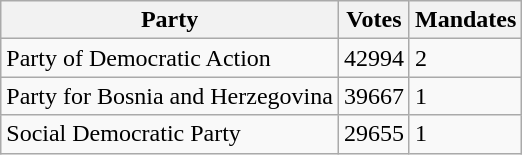<table class="wikitable" style ="text-align: left">
<tr>
<th>Party</th>
<th>Votes</th>
<th>Mandates</th>
</tr>
<tr>
<td>Party of Democratic Action</td>
<td>42994</td>
<td>2</td>
</tr>
<tr>
<td>Party for Bosnia and Herzegovina</td>
<td>39667</td>
<td>1</td>
</tr>
<tr>
<td>Social Democratic Party</td>
<td>29655</td>
<td>1</td>
</tr>
</table>
